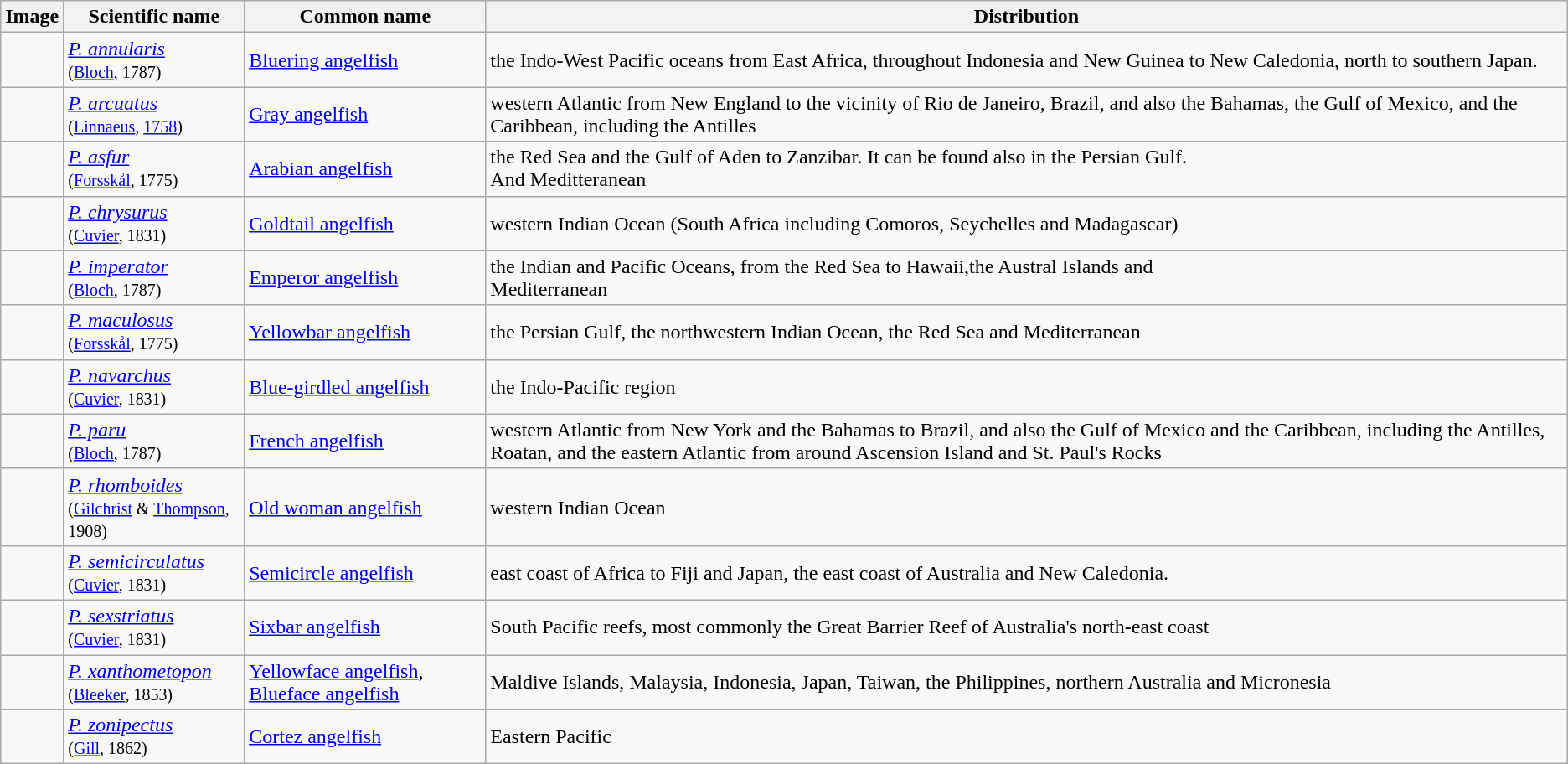<table class="wikitable">
<tr>
<th>Image</th>
<th>Scientific name</th>
<th>Common name</th>
<th>Distribution</th>
</tr>
<tr>
<td></td>
<td><em><a href='#'>P. annularis</a></em><br><small>(<a href='#'>Bloch</a>, 1787)</small></td>
<td><a href='#'>Bluering angelfish</a></td>
<td>the Indo-West Pacific oceans from East Africa, throughout Indonesia and New Guinea to New Caledonia, north to southern Japan.</td>
</tr>
<tr>
<td></td>
<td><em><a href='#'>P. arcuatus</a></em><br><small>(<a href='#'>Linnaeus</a>, <a href='#'>1758</a>)</small></td>
<td><a href='#'>Gray angelfish</a></td>
<td>western Atlantic from New England to the vicinity of Rio de Janeiro, Brazil, and also the Bahamas, the Gulf of Mexico, and the Caribbean, including the Antilles</td>
</tr>
<tr>
<td></td>
<td><em><a href='#'>P. asfur</a></em><br><small>(<a href='#'>Forsskål</a>, 1775)</small></td>
<td><a href='#'>Arabian angelfish</a></td>
<td>the Red Sea and the Gulf of Aden to Zanzibar. It can be found also in the Persian Gulf.<br>And
Meditteranean</td>
</tr>
<tr>
<td></td>
<td><em><a href='#'>P. chrysurus</a></em><br><small>(<a href='#'>Cuvier</a>, 1831)</small></td>
<td><a href='#'>Goldtail angelfish</a></td>
<td>western Indian Ocean (South Africa including Comoros, Seychelles and Madagascar)</td>
</tr>
<tr>
<td></td>
<td><em><a href='#'>P. imperator</a></em><br><small>(<a href='#'>Bloch</a>, 1787)</small></td>
<td><a href='#'>Emperor angelfish</a></td>
<td>the Indian and Pacific Oceans, from the Red Sea to Hawaii,the Austral Islands and<br>Mediterranean</td>
</tr>
<tr>
<td></td>
<td><em><a href='#'>P. maculosus</a></em><br><small>(<a href='#'>Forsskål</a>, 1775)</small></td>
<td><a href='#'>Yellowbar angelfish</a></td>
<td>the Persian Gulf, the northwestern Indian Ocean,  the Red Sea and Mediterranean</td>
</tr>
<tr>
<td></td>
<td><em><a href='#'>P. navarchus</a></em><br><small>(<a href='#'>Cuvier</a>, 1831)</small></td>
<td><a href='#'>Blue-girdled angelfish</a></td>
<td>the Indo-Pacific region</td>
</tr>
<tr>
<td></td>
<td><em><a href='#'>P. paru</a></em><br><small>(<a href='#'>Bloch</a>, 1787)</small></td>
<td><a href='#'>French angelfish</a></td>
<td>western Atlantic from New York and the Bahamas to Brazil, and also the Gulf of Mexico and the Caribbean, including the Antilles, Roatan, and the eastern Atlantic from around Ascension Island and St. Paul's Rocks</td>
</tr>
<tr>
<td></td>
<td><em><a href='#'>P. rhomboides</a></em><br><small>(<a href='#'>Gilchrist</a> & <a href='#'>Thompson</a>, 1908)</small></td>
<td><a href='#'>Old woman angelfish</a></td>
<td>western Indian Ocean</td>
</tr>
<tr>
<td></td>
<td><em><a href='#'>P. semicirculatus</a></em><br><small>(<a href='#'>Cuvier</a>, 1831)</small></td>
<td><a href='#'>Semicircle angelfish</a></td>
<td>east coast of Africa to Fiji and Japan, the east coast of Australia and New Caledonia.</td>
</tr>
<tr>
<td></td>
<td><em><a href='#'>P. sexstriatus</a></em><br><small>(<a href='#'>Cuvier</a>, 1831)</small></td>
<td><a href='#'>Sixbar angelfish</a></td>
<td>South Pacific reefs, most commonly the Great Barrier Reef of Australia's north-east coast</td>
</tr>
<tr>
<td></td>
<td><em><a href='#'>P. xanthometopon</a></em><br><small>(<a href='#'>Bleeker</a>, 1853)</small></td>
<td><a href='#'>Yellowface angelfish</a>, <a href='#'>Blueface angelfish</a></td>
<td>Maldive Islands, Malaysia, Indonesia, Japan, Taiwan, the Philippines, northern Australia and Micronesia</td>
</tr>
<tr>
<td></td>
<td><em><a href='#'>P. zonipectus</a></em><br><small>(<a href='#'>Gill</a>, 1862)</small></td>
<td><a href='#'>Cortez angelfish</a></td>
<td>Eastern Pacific</td>
</tr>
</table>
